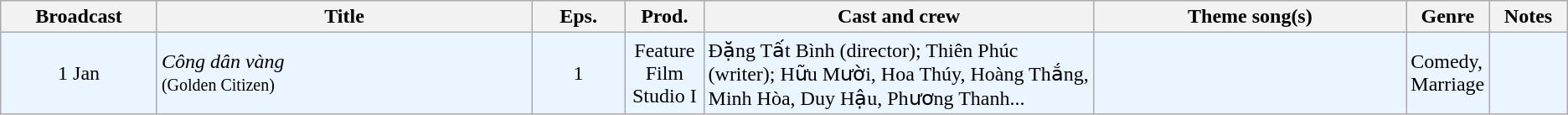<table class="wikitable sortable">
<tr>
<th style="width:10%;">Broadcast</th>
<th style="width:24%;">Title</th>
<th style="width:6%;">Eps.</th>
<th style="width:5%;">Prod.</th>
<th style="width:25%;">Cast and crew</th>
<th style="width:20%;">Theme song(s)</th>
<th style="width:5%;">Genre</th>
<th style="width:5%;">Notes</th>
</tr>
<tr ---- bgcolor="#ebf5ff">
<td style="text-align:center;">1 Jan <br></td>
<td><em>Công dân vàng</em> <br><small>(Golden Citizen)</small></td>
<td style="text-align:center;">1</td>
<td style="text-align:center;">Feature Film Studio I</td>
<td>Đặng Tất Bình (director); Thiên Phúc (writer); Hữu Mười, Hoa Thúy, Hoàng Thắng, Minh Hòa, Duy Hậu, Phương Thanh...</td>
<td></td>
<td>Comedy, Marriage</td>
<td></td>
</tr>
</table>
